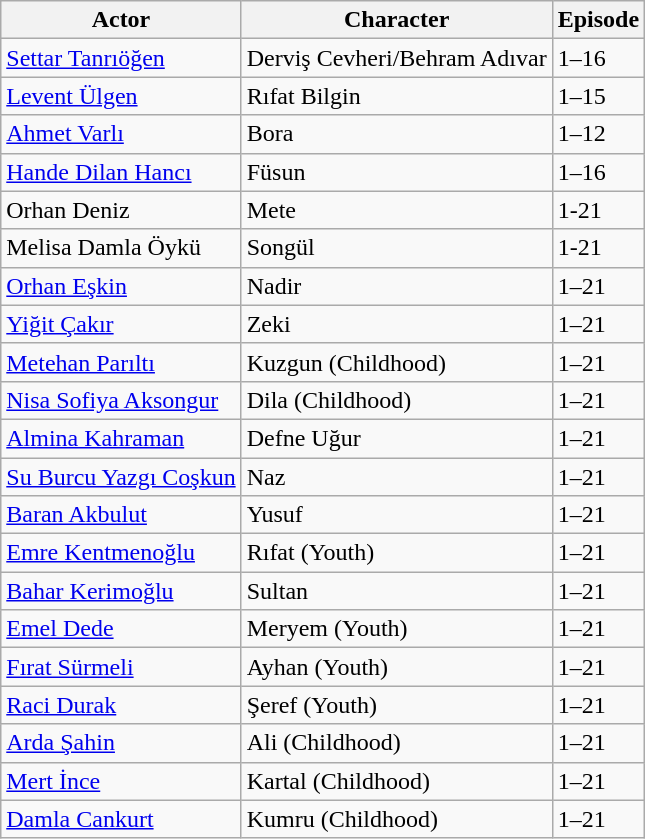<table class="wikitable">
<tr>
<th>Actor</th>
<th>Character</th>
<th>Episode</th>
</tr>
<tr>
<td><a href='#'>Settar Tanrıöğen</a></td>
<td>Derviş Cevheri/Behram Adıvar</td>
<td>1–16</td>
</tr>
<tr>
<td><a href='#'>Levent Ülgen</a></td>
<td>Rıfat Bilgin</td>
<td>1–15</td>
</tr>
<tr>
<td><a href='#'>Ahmet Varlı</a></td>
<td>Bora</td>
<td>1–12</td>
</tr>
<tr>
<td><a href='#'>Hande Dilan Hancı</a></td>
<td>Füsun</td>
<td>1–16</td>
</tr>
<tr>
<td>Orhan Deniz</td>
<td>Mete</td>
<td>1-21</td>
</tr>
<tr>
<td>Melisa Damla Öykü</td>
<td>Songül</td>
<td>1-21</td>
</tr>
<tr>
<td><a href='#'>Orhan Eşkin</a></td>
<td>Nadir</td>
<td>1–21</td>
</tr>
<tr>
<td><a href='#'>Yiğit Çakır</a></td>
<td>Zeki</td>
<td>1–21</td>
</tr>
<tr>
<td><a href='#'>Metehan Parıltı</a></td>
<td>Kuzgun (Childhood)</td>
<td>1–21</td>
</tr>
<tr>
<td><a href='#'>Nisa Sofiya Aksongur</a></td>
<td>Dila (Childhood)</td>
<td>1–21</td>
</tr>
<tr>
<td><a href='#'>Almina Kahraman</a></td>
<td>Defne Uğur</td>
<td>1–21</td>
</tr>
<tr>
<td><a href='#'>Su Burcu Yazgı Coşkun</a></td>
<td>Naz</td>
<td>1–21</td>
</tr>
<tr>
<td><a href='#'>Baran Akbulut</a></td>
<td>Yusuf</td>
<td>1–21</td>
</tr>
<tr>
<td><a href='#'>Emre Kentmenoğlu</a></td>
<td>Rıfat (Youth)</td>
<td>1–21</td>
</tr>
<tr>
<td><a href='#'>Bahar Kerimoğlu</a></td>
<td>Sultan</td>
<td>1–21</td>
</tr>
<tr>
<td><a href='#'>Emel Dede</a></td>
<td>Meryem (Youth)</td>
<td>1–21</td>
</tr>
<tr>
<td><a href='#'>Fırat Sürmeli</a></td>
<td>Ayhan (Youth)</td>
<td>1–21</td>
</tr>
<tr>
<td><a href='#'>Raci Durak</a></td>
<td>Şeref (Youth)</td>
<td>1–21</td>
</tr>
<tr>
<td><a href='#'>Arda Şahin</a></td>
<td>Ali (Childhood)</td>
<td>1–21</td>
</tr>
<tr>
<td><a href='#'>Mert İnce</a></td>
<td>Kartal (Childhood)</td>
<td>1–21</td>
</tr>
<tr>
<td><a href='#'>Damla Cankurt</a></td>
<td>Kumru (Childhood)</td>
<td>1–21</td>
</tr>
</table>
